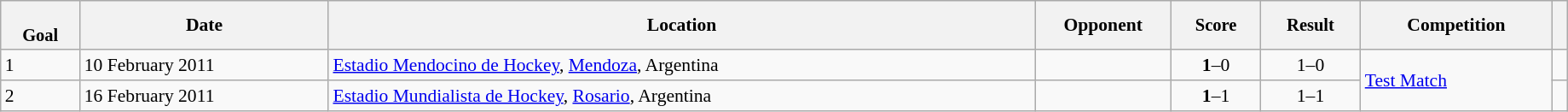<table class="wikitable sortable" style="font-size:90%" width=97%>
<tr>
<th style="font-size:95%;" data-sort-type=number><br>Goal</th>
<th align=center>Date</th>
<th>Location</th>
<th width=100>Opponent</th>
<th data-sort-type="number" style="font-size:95%">Score</th>
<th data-sort-type="number" style="font-size:95%">Result</th>
<th>Competition</th>
<th></th>
</tr>
<tr>
<td>1</td>
<td>10 February 2011</td>
<td><a href='#'>Estadio Mendocino de Hockey</a>, <a href='#'>Mendoza</a>, Argentina</td>
<td></td>
<td align="center"><strong>1</strong>–0</td>
<td align="center">1–0</td>
<td rowspan=2><a href='#'>Test Match</a></td>
<td rowpsan=2></td>
</tr>
<tr>
<td>2</td>
<td>16 February 2011</td>
<td><a href='#'>Estadio Mundialista de Hockey</a>, <a href='#'>Rosario</a>, Argentina</td>
<td></td>
<td align="center"><strong>1</strong>–1</td>
<td align="center">1–1</td>
<td rowpsan=2></td>
</tr>
</table>
